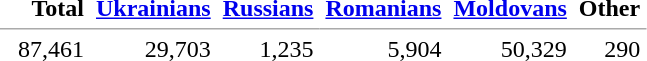<table border=1 cellpadding=4 frame=void rules=none style="border-collapse:collapse; border:0 none transparent; text-align:right;">
<tr style="border-bottom: 1px solid #aaa;">
<th style="text-align:left;"></th>
<th>Total</th>
<th><a href='#'>Ukrainians</a></th>
<th><a href='#'>Russians</a></th>
<th><a href='#'>Romanians</a></th>
<th><a href='#'>Moldovans</a></th>
<th>Other</th>
</tr>
<tr>
<th style="text-align:left; font-weight:normal;"></th>
<td>87,461</td>
<td>29,703</td>
<td>1,235</td>
<td>5,904</td>
<td>50,329</td>
<td>290</td>
</tr>
<tr>
</tr>
</table>
